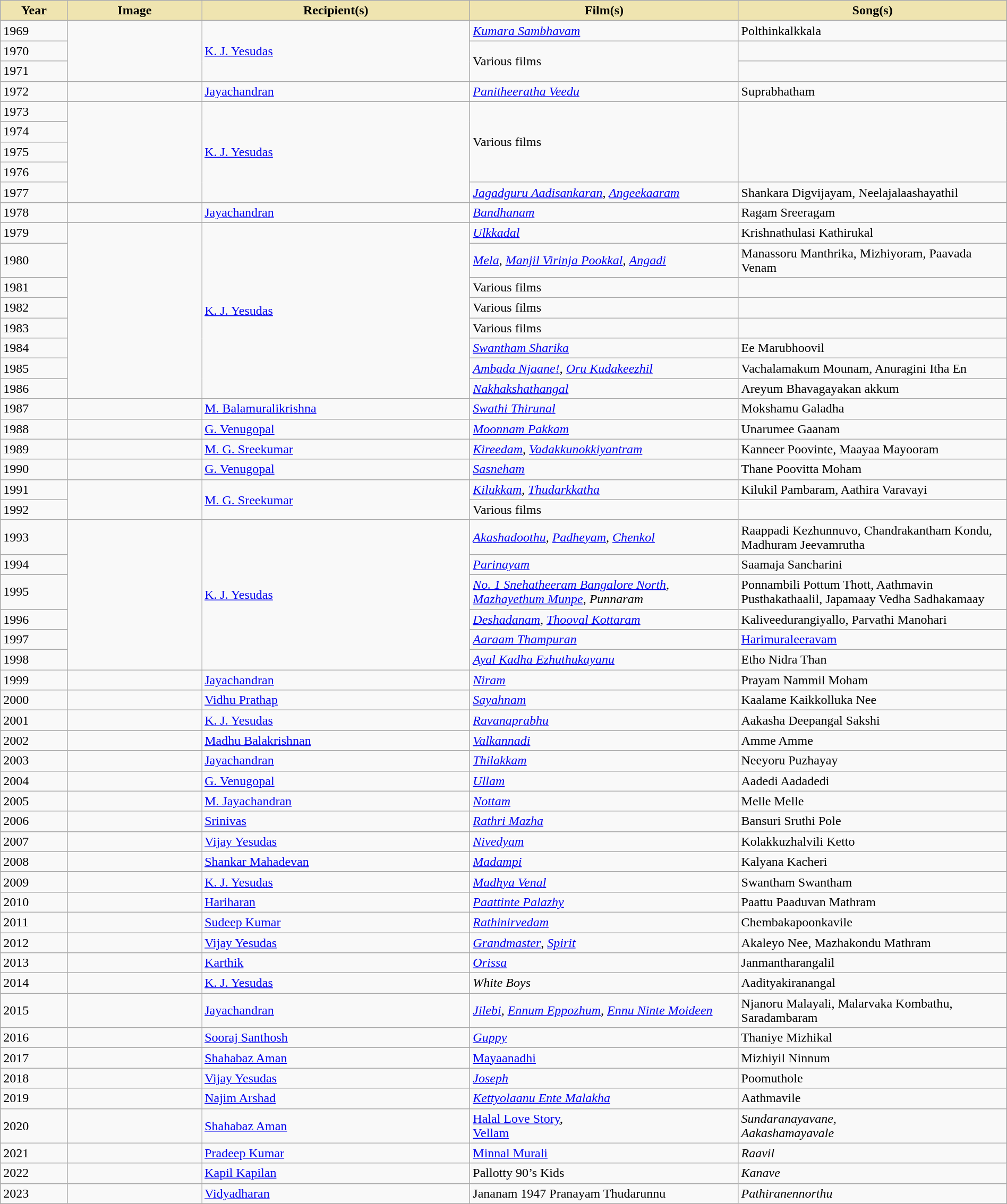<table class="wikitable sortable plainrowheaders" style="width:100%">
<tr>
<th scope="col" style="background-color:#EFE4B0;width:5%;">Year</th>
<th scope="col" style="background-color:#EFE4B0;width:10%" class="unsortable">Image</th>
<th scope="col" style="background-color:#EFE4B0;width:20%;">Recipient(s)</th>
<th scope="col" style="background-color:#EFE4B0;width:20%;">Film(s)</th>
<th scope="col" style="background-color:#EFE4B0;width:20%;">Song(s)</th>
</tr>
<tr>
<td>1969</td>
<td rowspan="3"></td>
<td rowspan="3"><a href='#'>K. J. Yesudas</a></td>
<td><em><a href='#'>Kumara Sambhavam</a></em></td>
<td>Polthinkalkkala</td>
</tr>
<tr>
<td>1970</td>
<td rowspan="2">Various films</td>
<td></td>
</tr>
<tr>
<td>1971</td>
<td></td>
</tr>
<tr>
<td>1972</td>
<td></td>
<td><a href='#'>Jayachandran</a></td>
<td><em><a href='#'>Panitheeratha Veedu</a></em></td>
<td>Suprabhatham</td>
</tr>
<tr>
<td>1973</td>
<td rowspan="5"></td>
<td rowspan="5"><a href='#'>K. J. Yesudas</a></td>
<td rowspan="4">Various films</td>
<td rowspan="4"></td>
</tr>
<tr>
<td>1974</td>
</tr>
<tr>
<td>1975</td>
</tr>
<tr>
<td>1976</td>
</tr>
<tr>
<td>1977</td>
<td><em><a href='#'>Jagadguru Aadisankaran</a>, <a href='#'>Angeekaaram</a></em></td>
<td>Shankara Digvijayam, Neelajalaashayathil</td>
</tr>
<tr>
<td>1978</td>
<td></td>
<td><a href='#'>Jayachandran</a></td>
<td><em><a href='#'>Bandhanam</a></em></td>
<td>Ragam Sreeragam</td>
</tr>
<tr>
<td>1979</td>
<td rowspan="8"></td>
<td rowspan="8"><a href='#'>K. J. Yesudas</a></td>
<td><em><a href='#'>Ulkkadal</a></em></td>
<td>Krishnathulasi Kathirukal</td>
</tr>
<tr>
<td>1980</td>
<td><a href='#'><em>Mela</em></a>, <em><a href='#'>Manjil Virinja Pookkal</a></em>, <a href='#'><em>Angadi</em></a></td>
<td>Manassoru Manthrika, Mizhiyoram, Paavada Venam</td>
</tr>
<tr>
<td>1981</td>
<td>Various films</td>
<td></td>
</tr>
<tr>
<td>1982</td>
<td>Various films</td>
<td></td>
</tr>
<tr>
<td>1983</td>
<td>Various films</td>
<td></td>
</tr>
<tr>
<td>1984</td>
<td><em><a href='#'>Swantham Sharika</a></em></td>
<td>Ee Marubhoovil</td>
</tr>
<tr>
<td>1985</td>
<td><em><a href='#'>Ambada Njaane!</a></em>, <em><a href='#'>Oru Kudakeezhil</a></em></td>
<td>Vachalamakum Mounam, Anuragini Itha En</td>
</tr>
<tr>
<td>1986</td>
<td><em><a href='#'>Nakhakshathangal</a></em></td>
<td>Areyum Bhavagayakan akkum</td>
</tr>
<tr>
<td>1987</td>
<td></td>
<td><a href='#'>M. Balamuralikrishna</a></td>
<td><em><a href='#'>Swathi Thirunal</a></em></td>
<td>Mokshamu Galadha</td>
</tr>
<tr>
<td>1988</td>
<td></td>
<td><a href='#'>G. Venugopal</a></td>
<td><em><a href='#'>Moonnam Pakkam</a></em></td>
<td>Unarumee Gaanam</td>
</tr>
<tr>
<td>1989</td>
<td></td>
<td><a href='#'>M. G. Sreekumar</a></td>
<td><a href='#'><em>Kireedam</em></a>, <em><a href='#'>Vadakkunokkiyantram</a></em></td>
<td>Kanneer Poovinte, Maayaa Mayooram</td>
</tr>
<tr>
<td>1990</td>
<td></td>
<td><a href='#'>G. Venugopal</a></td>
<td><em><a href='#'>Sasneham</a></em></td>
<td>Thane Poovitta Moham</td>
</tr>
<tr>
<td>1991</td>
<td rowspan="2"></td>
<td rowspan="2"><a href='#'>M. G. Sreekumar</a></td>
<td><em><a href='#'>Kilukkam</a></em>, <em><a href='#'>Thudarkkatha</a></em></td>
<td>Kilukil Pambaram, Aathira Varavayi</td>
</tr>
<tr>
<td>1992</td>
<td>Various films</td>
<td></td>
</tr>
<tr>
<td>1993</td>
<td rowspan="6"></td>
<td rowspan="6"><a href='#'>K. J. Yesudas</a></td>
<td><em><a href='#'>Akashadoothu</a>, <a href='#'>Padheyam</a>, <a href='#'>Chenkol</a></em></td>
<td>Raappadi Kezhunnuvo, Chandrakantham Kondu, Madhuram Jeevamrutha</td>
</tr>
<tr>
<td>1994</td>
<td><a href='#'><em>Parinayam</em></a></td>
<td>Saamaja Sancharini</td>
</tr>
<tr>
<td>1995</td>
<td><em><a href='#'>No. 1 Snehatheeram Bangalore North</a>, <a href='#'>Mazhayethum Munpe</a>, Punnaram</em></td>
<td>Ponnambili Pottum Thott, Aathmavin Pusthakathaalil, Japamaay Vedha Sadhakamaay</td>
</tr>
<tr>
<td>1996</td>
<td><em><a href='#'>Deshadanam</a>, <a href='#'>Thooval Kottaram</a></em></td>
<td>Kaliveedurangiyallo, Parvathi Manohari</td>
</tr>
<tr>
<td>1997</td>
<td><em><a href='#'>Aaraam Thampuran</a></em></td>
<td><a href='#'>Harimuraleeravam</a></td>
</tr>
<tr>
<td>1998</td>
<td><em><a href='#'>Ayal Kadha Ezhuthukayanu</a></em></td>
<td>Etho Nidra Than</td>
</tr>
<tr>
<td>1999</td>
<td></td>
<td><a href='#'>Jayachandran</a></td>
<td><em><a href='#'>Niram</a></em></td>
<td>Prayam Nammil Moham</td>
</tr>
<tr>
<td>2000</td>
<td></td>
<td><a href='#'>Vidhu Prathap</a></td>
<td><em><a href='#'>Sayahnam</a></em></td>
<td>Kaalame Kaikkolluka Nee</td>
</tr>
<tr>
<td>2001</td>
<td></td>
<td><a href='#'>K. J. Yesudas</a></td>
<td><em><a href='#'>Ravanaprabhu</a></em></td>
<td>Aakasha Deepangal Sakshi</td>
</tr>
<tr>
<td>2002</td>
<td></td>
<td><a href='#'>Madhu Balakrishnan</a></td>
<td><em><a href='#'>Valkannadi</a></em></td>
<td>Amme Amme</td>
</tr>
<tr>
<td>2003</td>
<td></td>
<td><a href='#'>Jayachandran</a></td>
<td><em><a href='#'>Thilakkam</a></em></td>
<td>Neeyoru Puzhayay</td>
</tr>
<tr>
<td>2004</td>
<td></td>
<td><a href='#'>G. Venugopal</a></td>
<td><a href='#'><em>Ullam</em></a></td>
<td>Aadedi Aadadedi</td>
</tr>
<tr>
<td>2005</td>
<td></td>
<td><a href='#'>M. Jayachandran</a></td>
<td><em><a href='#'>Nottam</a></em></td>
<td>Melle Melle</td>
</tr>
<tr>
<td>2006</td>
<td></td>
<td><a href='#'>Srinivas</a></td>
<td><em><a href='#'>Rathri Mazha</a></em></td>
<td>Bansuri Sruthi Pole</td>
</tr>
<tr>
<td>2007</td>
<td></td>
<td><a href='#'>Vijay Yesudas</a></td>
<td><em><a href='#'>Nivedyam</a></em></td>
<td>Kolakkuzhalvili Ketto</td>
</tr>
<tr>
<td>2008</td>
<td></td>
<td><a href='#'>Shankar Mahadevan</a></td>
<td><em><a href='#'>Madampi</a></em></td>
<td>Kalyana Kacheri</td>
</tr>
<tr>
<td>2009</td>
<td></td>
<td><a href='#'>K. J. Yesudas</a></td>
<td><em><a href='#'>Madhya Venal</a></em></td>
<td>Swantham Swantham</td>
</tr>
<tr>
<td>2010</td>
<td></td>
<td><a href='#'>Hariharan</a></td>
<td><em><a href='#'>Paattinte Palazhy</a></em></td>
<td>Paattu Paaduvan Mathram</td>
</tr>
<tr>
<td>2011</td>
<td></td>
<td><a href='#'>Sudeep Kumar</a></td>
<td><a href='#'><em>Rathinirvedam</em></a></td>
<td>Chembakapoonkavile</td>
</tr>
<tr>
<td>2012</td>
<td></td>
<td><a href='#'>Vijay Yesudas</a></td>
<td><a href='#'><em>Grandmaster</em></a>, <a href='#'><em>Spirit</em></a></td>
<td>Akaleyo Nee, Mazhakondu Mathram</td>
</tr>
<tr>
<td>2013</td>
<td></td>
<td><a href='#'>Karthik</a></td>
<td><a href='#'><em>Orissa</em></a></td>
<td>Janmantharangalil</td>
</tr>
<tr>
<td>2014</td>
<td></td>
<td><a href='#'>K. J. Yesudas</a></td>
<td><em>White Boys</em></td>
<td>Aadityakiranangal</td>
</tr>
<tr>
<td>2015</td>
<td></td>
<td><a href='#'>Jayachandran</a></td>
<td><a href='#'><em>Jilebi</em></a>, <em><a href='#'>Ennum Eppozhum</a>, <a href='#'>Ennu Ninte Moideen</a></em></td>
<td>Njanoru Malayali, Malarvaka Kombathu, Saradambaram</td>
</tr>
<tr>
<td>2016</td>
<td></td>
<td><a href='#'>Sooraj Santhosh</a></td>
<td><a href='#'><em>Guppy</em></a></td>
<td>Thaniye Mizhikal</td>
</tr>
<tr>
<td>2017</td>
<td></td>
<td><a href='#'>Shahabaz Aman</a></td>
<td><a href='#'>Mayaanadhi</a></td>
<td>Mizhiyil Ninnum</td>
</tr>
<tr>
<td>2018</td>
<td></td>
<td><a href='#'>Vijay Yesudas</a></td>
<td><em><a href='#'>Joseph</a></em></td>
<td>Poomuthole</td>
</tr>
<tr>
<td>2019</td>
<td></td>
<td><a href='#'>Najim Arshad</a></td>
<td><em><a href='#'>Kettyolaanu Ente Malakha</a></em></td>
<td>Aathmavile</td>
</tr>
<tr>
<td>2020</td>
<td></td>
<td><a href='#'>Shahabaz Aman</a></td>
<td><a href='#'>Halal Love Story</a>,<br><a href='#'>Vellam</a></td>
<td><em>Sundaranayavane</em>,<br><em>Aakashamayavale</em></td>
</tr>
<tr>
<td>2021</td>
<td><br></td>
<td><a href='#'>Pradeep Kumar</a></td>
<td><a href='#'>Minnal Murali</a></td>
<td><em>Raavil</em></td>
</tr>
<tr>
<td>2022</td>
<td></td>
<td><a href='#'>Kapil Kapilan</a></td>
<td>Pallotty 90’s Kids</td>
<td><em>Kanave</em></td>
</tr>
<tr>
<td>2023</td>
<td></td>
<td><a href='#'>Vidyadharan</a></td>
<td>Jananam 1947 Pranayam Thudarunnu</td>
<td><em>Pathiranennorthu</em></td>
</tr>
</table>
